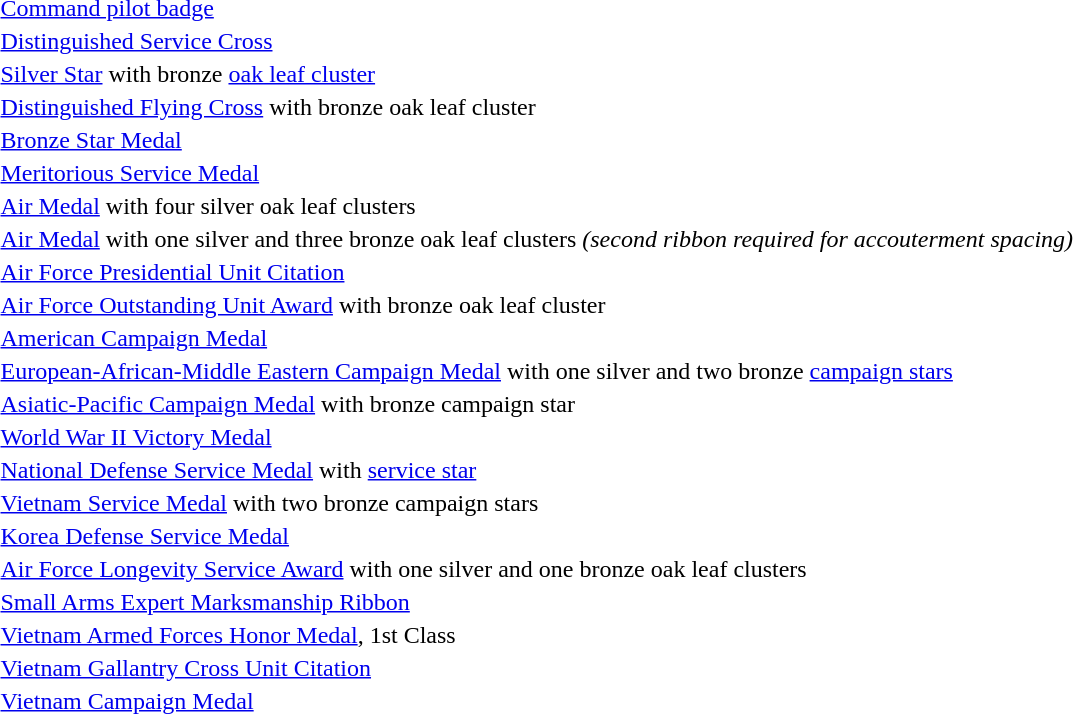<table>
<tr>
<td></td>
<td><a href='#'>Command pilot badge</a></td>
</tr>
<tr>
<td></td>
<td><a href='#'>Distinguished Service Cross</a></td>
</tr>
<tr>
<td></td>
<td><a href='#'>Silver Star</a> with bronze <a href='#'>oak leaf cluster</a></td>
</tr>
<tr>
<td></td>
<td><a href='#'>Distinguished Flying Cross</a> with bronze oak leaf cluster</td>
</tr>
<tr>
<td></td>
<td><a href='#'>Bronze Star Medal</a></td>
</tr>
<tr>
<td></td>
<td><a href='#'>Meritorious Service Medal</a></td>
</tr>
<tr>
<td></td>
<td><a href='#'>Air Medal</a> with four silver oak leaf clusters</td>
</tr>
<tr>
<td></td>
<td><a href='#'>Air Medal</a> with one silver and three bronze oak leaf clusters <em>(second ribbon required for accouterment spacing)</em></td>
</tr>
<tr>
<td></td>
<td><a href='#'>Air Force Presidential Unit Citation</a></td>
</tr>
<tr>
<td></td>
<td><a href='#'>Air Force Outstanding Unit Award</a> with bronze oak leaf cluster</td>
</tr>
<tr>
<td></td>
<td><a href='#'>American Campaign Medal</a></td>
</tr>
<tr>
<td></td>
<td><a href='#'>European-African-Middle Eastern Campaign Medal</a> with one silver and two bronze <a href='#'>campaign stars</a></td>
</tr>
<tr>
<td></td>
<td><a href='#'>Asiatic-Pacific Campaign Medal</a> with  bronze campaign star</td>
</tr>
<tr>
<td></td>
<td><a href='#'>World War II Victory Medal</a></td>
</tr>
<tr>
<td></td>
<td><a href='#'>National Defense Service Medal</a> with <a href='#'>service star</a></td>
</tr>
<tr>
<td></td>
<td><a href='#'>Vietnam Service Medal</a> with two bronze campaign stars</td>
</tr>
<tr>
<td></td>
<td><a href='#'>Korea Defense Service Medal</a></td>
</tr>
<tr>
<td></td>
<td><a href='#'>Air Force Longevity Service Award</a> with one silver and one bronze oak leaf clusters</td>
</tr>
<tr>
<td></td>
<td><a href='#'>Small Arms Expert Marksmanship Ribbon</a></td>
</tr>
<tr>
<td></td>
<td><a href='#'>Vietnam Armed Forces Honor Medal</a>, 1st Class</td>
</tr>
<tr>
<td></td>
<td><a href='#'>Vietnam Gallantry Cross Unit Citation</a></td>
</tr>
<tr>
<td></td>
<td><a href='#'>Vietnam Campaign Medal</a></td>
</tr>
</table>
